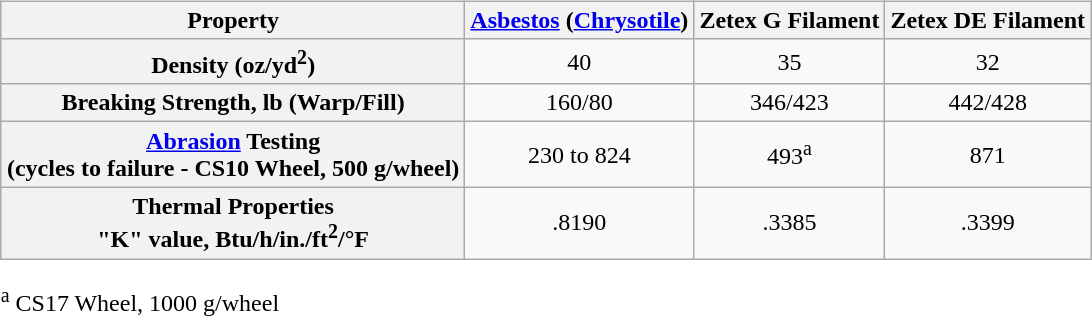<table style="margin:auto">
<tr>
<td><br><table class="wikitable">
<tr>
<th>Property</th>
<th><a href='#'>Asbestos</a> (<a href='#'>Chrysotile</a>)</th>
<th>Zetex G Filament</th>
<th>Zetex DE Filament</th>
</tr>
<tr>
<th align="left">Density (oz/yd<sup>2</sup>)</th>
<td align="center">40</td>
<td align="center">35</td>
<td align="center">32</td>
</tr>
<tr>
<th align="left">Breaking Strength, lb (Warp/Fill)</th>
<td align="center">160/80</td>
<td align="center">346/423</td>
<td align="center">442/428</td>
</tr>
<tr>
<th align="left"><a href='#'>Abrasion</a> Testing<br>(cycles to failure - CS10 Wheel, 500 g/wheel)</th>
<td align="center">230 to 824</td>
<td align="center">493<sup>a</sup></td>
<td align="center">871</td>
</tr>
<tr>
<th align="left">Thermal Properties<br>"K" value, Btu/h/in./ft<sup>2</sup>/°F</th>
<td align="center">.8190</td>
<td align="center">.3385</td>
<td align="center">.3399</td>
</tr>
</table>
<sup>a</sup> CS17 Wheel, 1000 g/wheel</td>
</tr>
</table>
